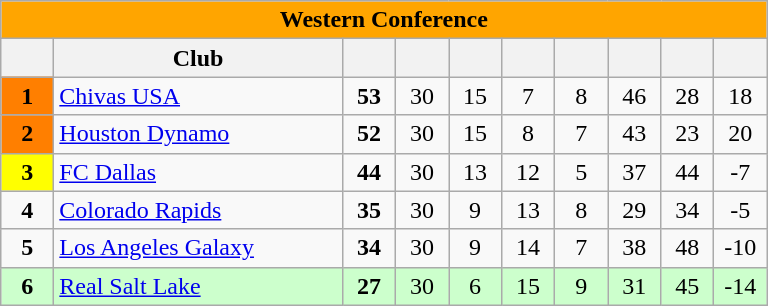<table class="wikitable">
<tr>
<td colspan=10 align=center bgcolor=orange><span><strong>Western Conference</strong></span></td>
</tr>
<tr>
<th width=28></th>
<th width=185>Club</th>
<th width=28></th>
<th width=28></th>
<th width=28></th>
<th width=28></th>
<th width=28></th>
<th width=28></th>
<th width=28></th>
<th width=28></th>
</tr>
<tr>
<td bgcolor=#FF7F00 align=center><strong>1</strong></td>
<td><a href='#'>Chivas USA</a></td>
<td align=center><strong>53</strong></td>
<td align=center>30</td>
<td align=center>15</td>
<td align=center>7</td>
<td align=center>8</td>
<td align=center>46</td>
<td align=center>28</td>
<td align=center>18</td>
</tr>
<tr>
<td bgcolor=#FF7F00 align=center><strong>2</strong></td>
<td><a href='#'>Houston Dynamo</a></td>
<td align=center><strong>52</strong></td>
<td align=center>30</td>
<td align=center>15</td>
<td align=center>8</td>
<td align=center>7</td>
<td align=center>43</td>
<td align=center>23</td>
<td align=center>20</td>
</tr>
<tr>
<td bgcolor=#FFFF00 align=center><strong>3</strong></td>
<td><a href='#'>FC Dallas</a></td>
<td align=center><strong>44</strong></td>
<td align=center>30</td>
<td align=center>13</td>
<td align=center>12</td>
<td align=center>5</td>
<td align=center>37</td>
<td align=center>44</td>
<td align=center>-7</td>
</tr>
<tr>
<td align=center><strong>4</strong></td>
<td><a href='#'>Colorado Rapids</a></td>
<td align=center><strong>35</strong></td>
<td align=center>30</td>
<td align=center>9</td>
<td align=center>13</td>
<td align=center>8</td>
<td align=center>29</td>
<td align=center>34</td>
<td align=center>-5</td>
</tr>
<tr>
<td align=center><strong>5</strong></td>
<td><a href='#'>Los Angeles Galaxy</a></td>
<td align=center><strong>34</strong></td>
<td align=center>30</td>
<td align=center>9</td>
<td align=center>14</td>
<td align=center>7</td>
<td align=center>38</td>
<td align=center>48</td>
<td align=center>-10</td>
</tr>
<tr>
<td bgcolor=#CCFFCC align=center><strong>6</strong></td>
<td bgcolor=#CCFFCC><a href='#'>Real Salt Lake</a></td>
<td bgcolor=#CCFFCC align=center><strong>27</strong></td>
<td bgcolor=#CCFFCC align=center>30</td>
<td bgcolor=#CCFFCC align=center>6</td>
<td bgcolor=#CCFFCC align=center>15</td>
<td bgcolor=#CCFFCC align=center>9</td>
<td bgcolor=#CCFFCC align=center>31</td>
<td bgcolor=#CCFFCC align=center>45</td>
<td bgcolor=#CCFFCC align=center>-14</td>
</tr>
</table>
